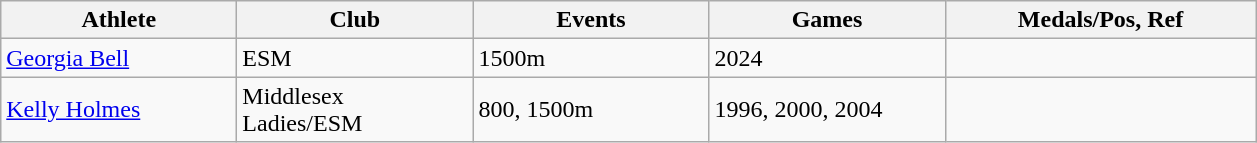<table class="wikitable">
<tr>
<th width=150>Athlete</th>
<th width=150>Club</th>
<th width=150>Events</th>
<th width=150>Games</th>
<th width=200>Medals/Pos, Ref</th>
</tr>
<tr>
<td><a href='#'>Georgia Bell</a></td>
<td>ESM</td>
<td>1500m</td>
<td>2024</td>
<td></td>
</tr>
<tr>
<td><a href='#'>Kelly Holmes</a></td>
<td>Middlesex Ladies/ESM</td>
<td>800, 1500m</td>
<td>1996, 2000, 2004</td>
<td></td>
</tr>
</table>
